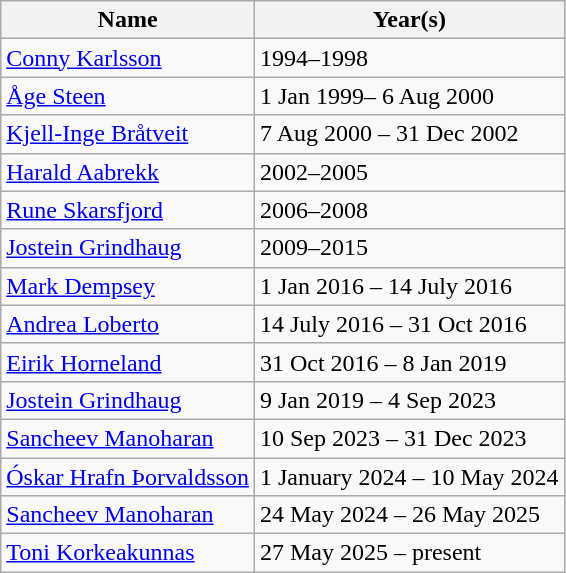<table class="wikitable">
<tr>
<th>Name</th>
<th>Year(s)</th>
</tr>
<tr>
<td> <a href='#'>Conny Karlsson</a></td>
<td>1994–1998</td>
</tr>
<tr>
<td> <a href='#'>Åge Steen</a></td>
<td>1 Jan 1999– 6 Aug 2000</td>
</tr>
<tr>
<td> <a href='#'>Kjell-Inge Bråtveit</a></td>
<td>7 Aug 2000 – 31 Dec 2002</td>
</tr>
<tr>
<td> <a href='#'>Harald Aabrekk</a></td>
<td>2002–2005</td>
</tr>
<tr>
<td> <a href='#'>Rune Skarsfjord</a></td>
<td>2006–2008</td>
</tr>
<tr>
<td> <a href='#'>Jostein Grindhaug</a></td>
<td>2009–2015</td>
</tr>
<tr>
<td> <a href='#'>Mark Dempsey</a></td>
<td>1 Jan 2016 – 14 July 2016</td>
</tr>
<tr>
<td> <a href='#'>Andrea Loberto</a></td>
<td>14 July 2016 – 31 Oct 2016</td>
</tr>
<tr>
<td> <a href='#'>Eirik Horneland</a></td>
<td>31 Oct 2016 – 8 Jan 2019</td>
</tr>
<tr>
<td> <a href='#'>Jostein Grindhaug</a></td>
<td>9 Jan 2019 – 4 Sep 2023</td>
</tr>
<tr>
<td> <a href='#'>Sancheev Manoharan</a></td>
<td>10 Sep 2023 – 31 Dec 2023</td>
</tr>
<tr>
<td> <a href='#'>Óskar Hrafn Þorvaldsson</a></td>
<td>1 January 2024 – 10 May 2024</td>
</tr>
<tr>
<td> <a href='#'>Sancheev Manoharan</a></td>
<td>24 May 2024 – 26 May 2025</td>
</tr>
<tr>
<td> <a href='#'>Toni Korkeakunnas</a></td>
<td>27 May 2025 – present</td>
</tr>
</table>
